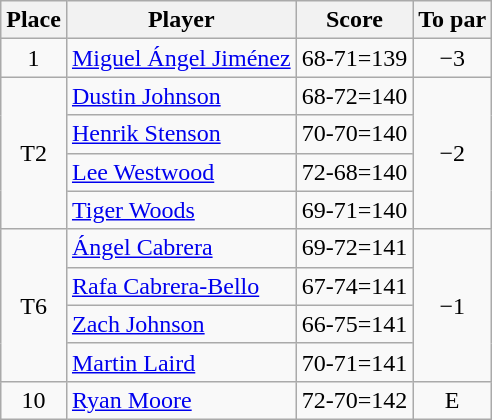<table class="wikitable">
<tr>
<th>Place</th>
<th>Player</th>
<th>Score</th>
<th>To par</th>
</tr>
<tr>
<td align=center>1</td>
<td> <a href='#'>Miguel Ángel Jiménez</a></td>
<td>68-71=139</td>
<td align=center>−3</td>
</tr>
<tr>
<td align=center rowspan=4>T2</td>
<td> <a href='#'>Dustin Johnson</a></td>
<td>68-72=140</td>
<td align=center rowspan=4>−2</td>
</tr>
<tr>
<td> <a href='#'>Henrik Stenson</a></td>
<td>70-70=140</td>
</tr>
<tr>
<td> <a href='#'>Lee Westwood</a></td>
<td>72-68=140</td>
</tr>
<tr>
<td> <a href='#'>Tiger Woods</a></td>
<td>69-71=140</td>
</tr>
<tr>
<td align=center rowspan=4>T6</td>
<td> <a href='#'>Ángel Cabrera</a></td>
<td>69-72=141</td>
<td align=center rowspan=4>−1</td>
</tr>
<tr>
<td> <a href='#'>Rafa Cabrera-Bello</a></td>
<td>67-74=141</td>
</tr>
<tr>
<td> <a href='#'>Zach Johnson</a></td>
<td>66-75=141</td>
</tr>
<tr>
<td> <a href='#'>Martin Laird</a></td>
<td>70-71=141</td>
</tr>
<tr>
<td align=center>10</td>
<td> <a href='#'>Ryan Moore</a></td>
<td>72-70=142</td>
<td align=center>E</td>
</tr>
</table>
